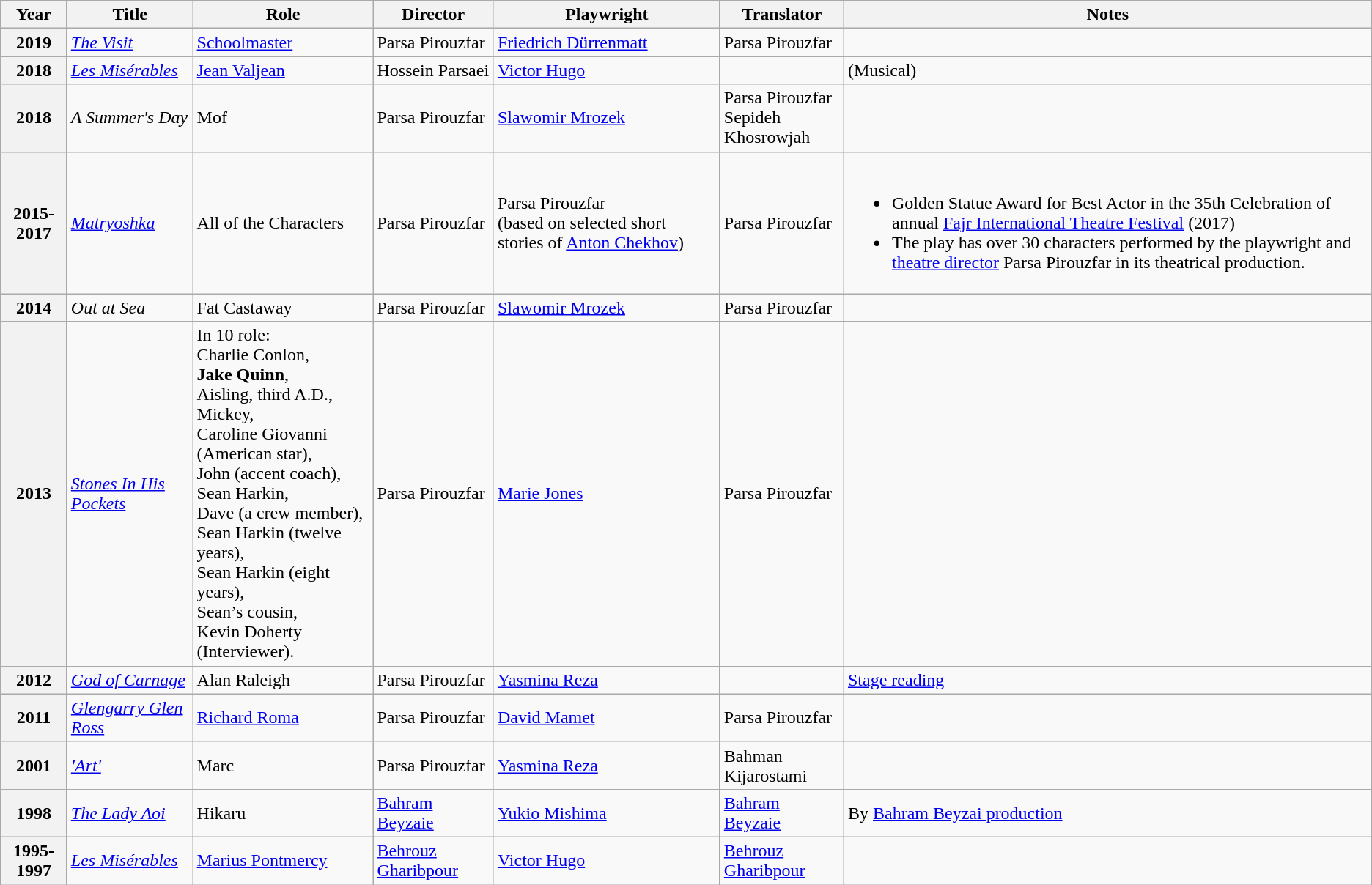<table class="wikitable plainrowheaders sortable"  style=font-size:100%>
<tr>
<th scope="col">Year</th>
<th scope="col">Title</th>
<th scope="col">Role</th>
<th scope="col">Director</th>
<th scope="col">Playwright</th>
<th scope="col" class="unsortable">Translator</th>
<th scope="col" class="unsortable">Notes</th>
</tr>
<tr>
<th scope=row>2019</th>
<td><a href='#'><em>The Visit</em></a></td>
<td><a href='#'>Schoolmaster</a></td>
<td>Parsa Pirouzfar</td>
<td><a href='#'>Friedrich Dürrenmatt</a></td>
<td>Parsa Pirouzfar</td>
<td></td>
</tr>
<tr>
<th scope=row>2018</th>
<td><em><a href='#'>Les Misérables</a></em></td>
<td><a href='#'>Jean Valjean</a></td>
<td>Hossein Parsaei</td>
<td><a href='#'>Victor Hugo</a></td>
<td></td>
<td>(Musical)</td>
</tr>
<tr>
<th scope=row>2018</th>
<td><em>A Summer's Day</em></td>
<td>Mof</td>
<td>Parsa Pirouzfar</td>
<td><a href='#'>Slawomir Mrozek</a></td>
<td>Parsa Pirouzfar<br>Sepideh Khosrowjah</td>
<td></td>
</tr>
<tr>
<th scope=row>2015-2017</th>
<td><a href='#'><em>Matryoshka</em></a></td>
<td>All of the Characters</td>
<td>Parsa Pirouzfar</td>
<td>Parsa Pirouzfar<br>(based on selected short stories of <a href='#'>Anton Chekhov</a>)</td>
<td>Parsa Pirouzfar</td>
<td><br><ul><li>Golden Statue Award for Best Actor in the 35th Celebration of annual <a href='#'>Fajr International Theatre Festival</a> (2017)</li><li>The play has over 30 characters performed by the playwright and <a href='#'>theatre director</a> Parsa Pirouzfar in its theatrical production.</li></ul></td>
</tr>
<tr>
<th scope=row>2014</th>
<td><em>Out at Sea</em></td>
<td>Fat Castaway</td>
<td>Parsa Pirouzfar</td>
<td><a href='#'>Slawomir Mrozek</a></td>
<td>Parsa Pirouzfar</td>
<td></td>
</tr>
<tr>
<th scope=row>2013</th>
<td><em><a href='#'>Stones In His Pockets</a></em></td>
<td>In 10 role:<br>Charlie Conlon,<br><strong>Jake Quinn</strong>,<br>Aisling, third A.D., Mickey,<br>Caroline Giovanni (American star),<br>John (accent coach),<br>Sean Harkin,<br>Dave (a crew member),<br>Sean Harkin (twelve years),<br>Sean Harkin (eight years),<br>Sean’s cousin,<br>Kevin Doherty (Interviewer).</td>
<td>Parsa Pirouzfar</td>
<td><a href='#'>Marie Jones</a></td>
<td>Parsa Pirouzfar</td>
<td></td>
</tr>
<tr>
<th scope=row>2012</th>
<td><em><a href='#'>God of Carnage</a></em></td>
<td>Alan Raleigh</td>
<td>Parsa Pirouzfar</td>
<td><a href='#'>Yasmina Reza</a></td>
<td></td>
<td><a href='#'>Stage reading</a></td>
</tr>
<tr>
<th scope=row>2011</th>
<td><em><a href='#'>Glengarry Glen Ross</a></em></td>
<td><a href='#'>Richard Roma</a></td>
<td>Parsa Pirouzfar</td>
<td><a href='#'>David Mamet</a></td>
<td>Parsa Pirouzfar</td>
<td></td>
</tr>
<tr>
<th scope=row>2001</th>
<td><em><a href='#'>'Art'</a></em></td>
<td>Marc</td>
<td>Parsa Pirouzfar</td>
<td><a href='#'>Yasmina Reza</a></td>
<td>‌Bahman Kijarostami</td>
<td></td>
</tr>
<tr>
<th scope=row>1998</th>
<td><a href='#'><em>The Lady Aoi</em></a></td>
<td>Hikaru</td>
<td><a href='#'>Bahram Beyzaie</a></td>
<td><a href='#'>Yukio Mishima</a></td>
<td><a href='#'>Bahram Beyzaie</a></td>
<td>By <a href='#'>Bahram Beyzai production</a></td>
</tr>
<tr>
<th scope=row>1995-1997</th>
<td><em><a href='#'>Les Misérables</a></em></td>
<td><a href='#'>Marius Pontmercy</a></td>
<td><a href='#'>Behrouz Gharibpour</a></td>
<td><a href='#'>Victor Hugo</a></td>
<td><a href='#'>Behrouz Gharibpour</a></td>
<td></td>
</tr>
</table>
